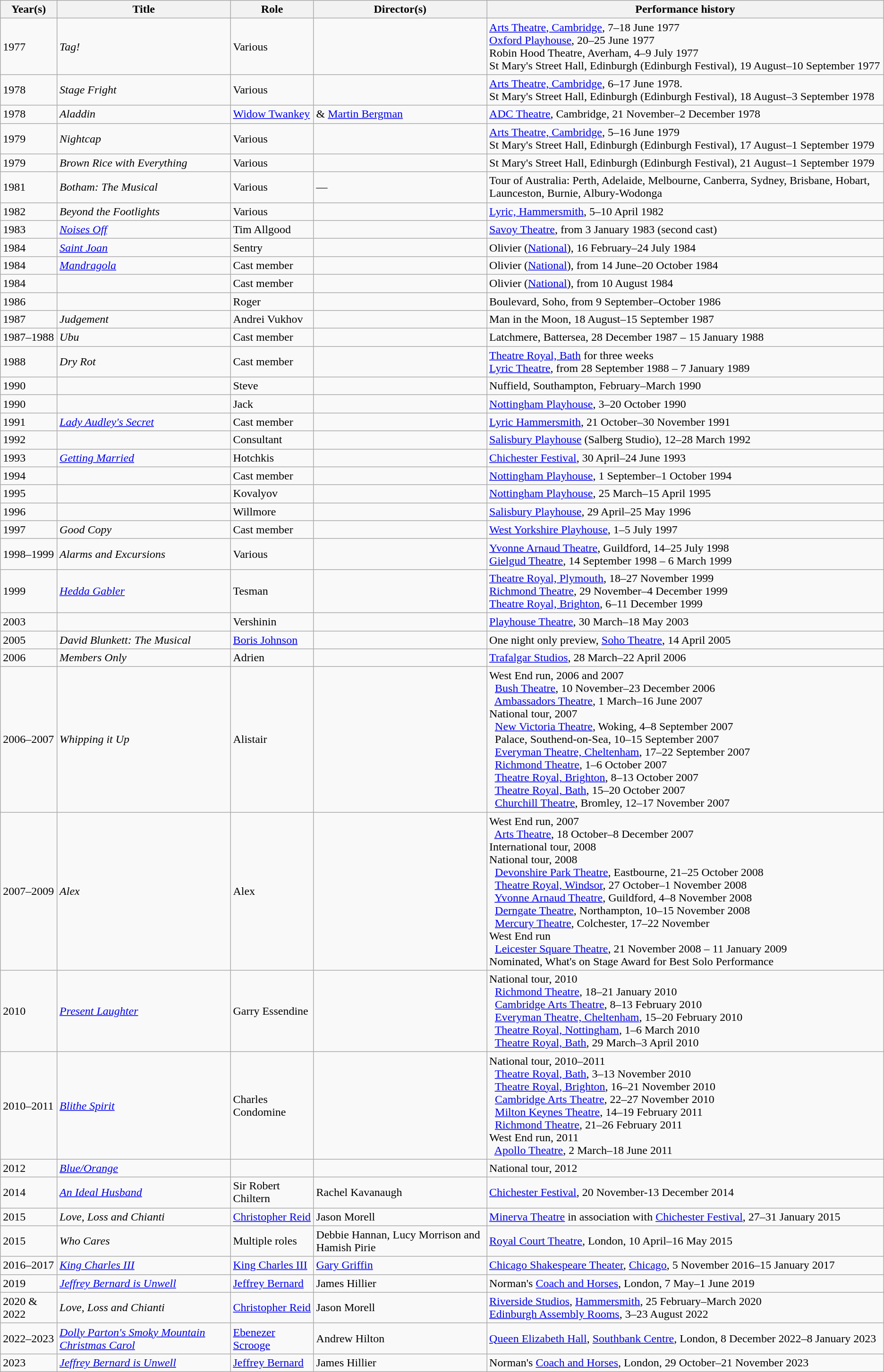<table class="wikitable sortable">
<tr>
<th>Year(s)</th>
<th>Title</th>
<th>Role</th>
<th>Director(s)</th>
<th class="unsortable">Performance history</th>
</tr>
<tr>
<td>1977</td>
<td><em>Tag!</em></td>
<td>Various</td>
<td></td>
<td><a href='#'>Arts Theatre, Cambridge</a>, 7–18 June 1977<br><a href='#'>Oxford Playhouse</a>, 20–25 June 1977<br>Robin Hood Theatre, Averham, 4–9 July 1977<br>St Mary's Street Hall, Edinburgh (Edinburgh Festival), 19 August–10 September 1977</td>
</tr>
<tr>
<td>1978</td>
<td><em>Stage Fright</em></td>
<td>Various</td>
<td></td>
<td><a href='#'>Arts Theatre, Cambridge</a>, 6–17 June 1978.<br>St Mary's Street Hall, Edinburgh (Edinburgh Festival), 18 August–3 September 1978</td>
</tr>
<tr>
<td>1978</td>
<td><em>Aladdin</em></td>
<td><a href='#'>Widow Twankey</a></td>
<td> & <a href='#'>Martin Bergman</a></td>
<td><a href='#'>ADC Theatre</a>, Cambridge, 21 November–2 December 1978</td>
</tr>
<tr>
<td>1979</td>
<td><em>Nightcap</em></td>
<td>Various</td>
<td></td>
<td><a href='#'>Arts Theatre, Cambridge</a>, 5–16 June 1979<br>St Mary's Street Hall, Edinburgh (Edinburgh Festival), 17 August–1 September 1979</td>
</tr>
<tr>
<td>1979</td>
<td><em>Brown Rice with Everything</em></td>
<td>Various</td>
<td></td>
<td>St Mary's Street Hall, Edinburgh (Edinburgh Festival), 21 August–1 September 1979</td>
</tr>
<tr>
<td>1981</td>
<td><em>Botham: The Musical</em></td>
<td>Various</td>
<td>—</td>
<td>Tour of Australia: Perth, Adelaide, Melbourne, Canberra, Sydney, Brisbane, Hobart, Launceston, Burnie, Albury-Wodonga</td>
</tr>
<tr>
<td>1982</td>
<td><em>Beyond the Footlights</em></td>
<td>Various</td>
<td></td>
<td><a href='#'>Lyric, Hammersmith</a>, 5–10 April 1982</td>
</tr>
<tr>
<td>1983</td>
<td><em><a href='#'>Noises Off</a></em></td>
<td>Tim Allgood</td>
<td></td>
<td><a href='#'>Savoy Theatre</a>, from 3 January 1983 (second cast)</td>
</tr>
<tr>
<td>1984</td>
<td><em><a href='#'>Saint Joan</a></em></td>
<td>Sentry</td>
<td></td>
<td>Olivier (<a href='#'>National</a>), 16 February–24 July 1984</td>
</tr>
<tr>
<td>1984</td>
<td><em><a href='#'>Mandragola</a></em></td>
<td>Cast member</td>
<td></td>
<td>Olivier (<a href='#'>National</a>), from 14 June–20 October 1984</td>
</tr>
<tr>
<td>1984</td>
<td><em></em></td>
<td>Cast member</td>
<td></td>
<td>Olivier (<a href='#'>National</a>), from 10 August 1984</td>
</tr>
<tr>
<td>1986</td>
<td><em></em></td>
<td>Roger</td>
<td></td>
<td>Boulevard, Soho, from 9 September–October 1986</td>
</tr>
<tr>
<td>1987</td>
<td><em>Judgement</em></td>
<td>Andrei Vukhov</td>
<td></td>
<td>Man in the Moon, 18 August–15 September 1987</td>
</tr>
<tr>
<td>1987–1988</td>
<td><em>Ubu</em></td>
<td>Cast member</td>
<td></td>
<td>Latchmere, Battersea, 28 December 1987 – 15 January 1988</td>
</tr>
<tr>
<td>1988</td>
<td><em>Dry Rot</em></td>
<td>Cast member</td>
<td></td>
<td><a href='#'>Theatre Royal, Bath</a> for three weeks<br><a href='#'>Lyric Theatre</a>, from 28 September 1988 – 7 January 1989</td>
</tr>
<tr>
<td>1990</td>
<td><em></em></td>
<td>Steve</td>
<td></td>
<td>Nuffield, Southampton, February–March 1990</td>
</tr>
<tr>
<td>1990</td>
<td><em></em></td>
<td>Jack</td>
<td></td>
<td><a href='#'>Nottingham Playhouse</a>, 3–20 October 1990</td>
</tr>
<tr>
<td>1991</td>
<td><em><a href='#'>Lady Audley's Secret</a></em></td>
<td>Cast member</td>
<td></td>
<td><a href='#'>Lyric Hammersmith</a>, 21 October–30 November 1991</td>
</tr>
<tr>
<td>1992</td>
<td><em></em></td>
<td>Consultant</td>
<td></td>
<td><a href='#'>Salisbury Playhouse</a> (Salberg Studio), 12–28 March 1992</td>
</tr>
<tr>
<td>1993</td>
<td><em><a href='#'>Getting Married</a></em></td>
<td>Hotchkis</td>
<td></td>
<td><a href='#'>Chichester Festival</a>, 30 April–24 June 1993</td>
</tr>
<tr>
<td>1994</td>
<td><em></em></td>
<td>Cast member</td>
<td></td>
<td><a href='#'>Nottingham Playhouse</a>, 1 September–1 October 1994</td>
</tr>
<tr>
<td>1995</td>
<td><em></em></td>
<td>Kovalyov</td>
<td></td>
<td><a href='#'>Nottingham Playhouse</a>, 25 March–15 April 1995</td>
</tr>
<tr>
<td>1996</td>
<td><em></em></td>
<td>Willmore</td>
<td></td>
<td><a href='#'>Salisbury Playhouse</a>, 29 April–25 May 1996</td>
</tr>
<tr>
<td>1997</td>
<td><em>Good Copy</em></td>
<td>Cast member</td>
<td></td>
<td><a href='#'>West Yorkshire Playhouse</a>, 1–5 July 1997</td>
</tr>
<tr>
<td>1998–1999</td>
<td><em>Alarms and Excursions</em></td>
<td>Various</td>
<td></td>
<td><a href='#'>Yvonne Arnaud Theatre</a>, Guildford, 14–25 July 1998<br><a href='#'>Gielgud Theatre</a>, 14 September 1998 – 6 March 1999</td>
</tr>
<tr>
<td>1999</td>
<td><em><a href='#'>Hedda Gabler</a></em></td>
<td>Tesman</td>
<td></td>
<td><a href='#'>Theatre Royal, Plymouth</a>, 18–27 November 1999<br><a href='#'>Richmond Theatre</a>, 29 November–4 December 1999<br><a href='#'>Theatre Royal, Brighton</a>, 6–11 December 1999</td>
</tr>
<tr>
<td>2003</td>
<td><em></em></td>
<td>Vershinin</td>
<td></td>
<td><a href='#'>Playhouse Theatre</a>, 30 March–18 May 2003</td>
</tr>
<tr>
<td>2005</td>
<td><em>David Blunkett: The Musical</em></td>
<td><a href='#'>Boris Johnson</a></td>
<td></td>
<td>One night only preview, <a href='#'>Soho Theatre</a>, 14 April 2005</td>
</tr>
<tr>
<td>2006</td>
<td><em>Members Only</em></td>
<td>Adrien</td>
<td></td>
<td><a href='#'>Trafalgar Studios</a>, 28 March–22 April 2006</td>
</tr>
<tr>
<td>2006–2007</td>
<td><em>Whipping it Up</em></td>
<td>Alistair</td>
<td></td>
<td>West End run, 2006 and 2007<br>  <a href='#'>Bush Theatre</a>, 10 November–23 December 2006<br>  <a href='#'>Ambassadors Theatre</a>, 1 March–16 June 2007<br>National tour, 2007<br>  <a href='#'>New Victoria Theatre</a>, Woking, 4–8 September 2007<br>  Palace, Southend-on-Sea, 10–15 September 2007<br>  <a href='#'>Everyman Theatre, Cheltenham</a>, 17–22 September 2007<br>  <a href='#'>Richmond Theatre</a>, 1–6 October 2007<br>  <a href='#'>Theatre Royal, Brighton</a>, 8–13 October 2007<br>  <a href='#'>Theatre Royal, Bath</a>, 15–20 October 2007<br>  <a href='#'>Churchill Theatre</a>, Bromley, 12–17 November 2007</td>
</tr>
<tr>
<td>2007–2009</td>
<td><em>Alex</em></td>
<td>Alex</td>
<td></td>
<td>West End run, 2007<br>  <a href='#'>Arts Theatre</a>, 18 October–8 December 2007<br>International tour, 2008<br>National tour, 2008<br>  <a href='#'>Devonshire Park Theatre</a>, Eastbourne, 21–25 October 2008<br>  <a href='#'>Theatre Royal, Windsor</a>, 27 October–1 November 2008<br>  <a href='#'>Yvonne Arnaud Theatre</a>, Guildford, 4–8 November 2008<br>  <a href='#'>Derngate Theatre</a>, Northampton, 10–15 November 2008<br>  <a href='#'>Mercury Theatre</a>, Colchester, 17–22 November<br>West End run<br>  <a href='#'>Leicester Square Theatre</a>, 21 November 2008 – 11 January 2009<br>Nominated, What's on Stage Award for Best Solo Performance</td>
</tr>
<tr>
<td>2010</td>
<td><em><a href='#'>Present Laughter</a></em></td>
<td>Garry Essendine</td>
<td></td>
<td>National tour, 2010<br>  <a href='#'>Richmond Theatre</a>, 18–21 January 2010<br>  <a href='#'>Cambridge Arts Theatre</a>, 8–13 February 2010<br>  <a href='#'>Everyman Theatre, Cheltenham</a>, 15–20 February 2010<br>  <a href='#'>Theatre Royal, Nottingham</a>, 1–6 March 2010<br>  <a href='#'>Theatre Royal, Bath</a>, 29 March–3 April 2010</td>
</tr>
<tr>
<td>2010–2011</td>
<td><em><a href='#'>Blithe Spirit</a></em></td>
<td>Charles Condomine</td>
<td></td>
<td>National tour, 2010–2011<br>  <a href='#'>Theatre Royal, Bath</a>, 3–13 November 2010<br>  <a href='#'>Theatre Royal, Brighton</a>, 16–21 November 2010<br>  <a href='#'>Cambridge Arts Theatre</a>, 22–27 November 2010<br>  <a href='#'>Milton Keynes Theatre</a>, 14–19 February 2011<br>  <a href='#'>Richmond Theatre</a>, 21–26 February 2011<br>West End run, 2011<br>  <a href='#'>Apollo Theatre</a>, 2 March–18 June 2011</td>
</tr>
<tr>
<td>2012</td>
<td><em><a href='#'>Blue/Orange</a></em></td>
<td></td>
<td></td>
<td>National tour, 2012</td>
</tr>
<tr>
<td>2014</td>
<td><em><a href='#'>An Ideal Husband</a></em></td>
<td>Sir Robert Chiltern</td>
<td>Rachel Kavanaugh</td>
<td><a href='#'>Chichester Festival</a>, 20 November-13 December 2014</td>
</tr>
<tr>
<td>2015</td>
<td><em>Love, Loss and Chianti</em></td>
<td><a href='#'>Christopher Reid</a></td>
<td>Jason Morell</td>
<td><a href='#'>Minerva Theatre</a> in association with <a href='#'>Chichester Festival</a>, 27–31 January 2015</td>
</tr>
<tr>
<td>2015</td>
<td><em>Who Cares</em></td>
<td>Multiple roles</td>
<td>Debbie Hannan, Lucy Morrison and Hamish Pirie</td>
<td><a href='#'>Royal Court Theatre</a>, London, 10 April–16 May 2015</td>
</tr>
<tr>
<td>2016–2017</td>
<td><em><a href='#'>King Charles III</a></em></td>
<td><a href='#'>King Charles&nbsp;III</a></td>
<td><a href='#'>Gary Griffin</a></td>
<td><a href='#'>Chicago Shakespeare Theater</a>, <a href='#'>Chicago</a>, 5 November 2016–15 January 2017</td>
</tr>
<tr>
<td>2019</td>
<td><a href='#'><em>Jeffrey Bernard is Unwell</em></a></td>
<td><a href='#'>Jeffrey Bernard</a></td>
<td>James Hillier</td>
<td>Norman's <a href='#'>Coach and Horses</a>, London, 7 May–1 June 2019</td>
</tr>
<tr>
<td>2020 & 2022</td>
<td><em>Love, Loss and Chianti</em></td>
<td><a href='#'>Christopher Reid</a></td>
<td>Jason Morell</td>
<td><a href='#'>Riverside Studios</a>, <a href='#'>Hammersmith</a>, 25 February–March 2020<br><a href='#'>Edinburgh Assembly Rooms</a>, 3–23 August 2022</td>
</tr>
<tr>
<td>2022–2023</td>
<td><em><a href='#'>Dolly Parton's Smoky Mountain Christmas Carol</a></em></td>
<td><a href='#'>Ebenezer Scrooge</a></td>
<td>Andrew Hilton</td>
<td><a href='#'>Queen Elizabeth Hall</a>, <a href='#'>Southbank Centre</a>, London, 8 December 2022–8 January 2023</td>
</tr>
<tr>
<td>2023</td>
<td><a href='#'><em>Jeffrey Bernard is Unwell</em></a></td>
<td><a href='#'>Jeffrey Bernard</a></td>
<td>James Hillier</td>
<td>Norman's <a href='#'>Coach and Horses</a>, London, 29 October–21 November 2023</td>
</tr>
</table>
